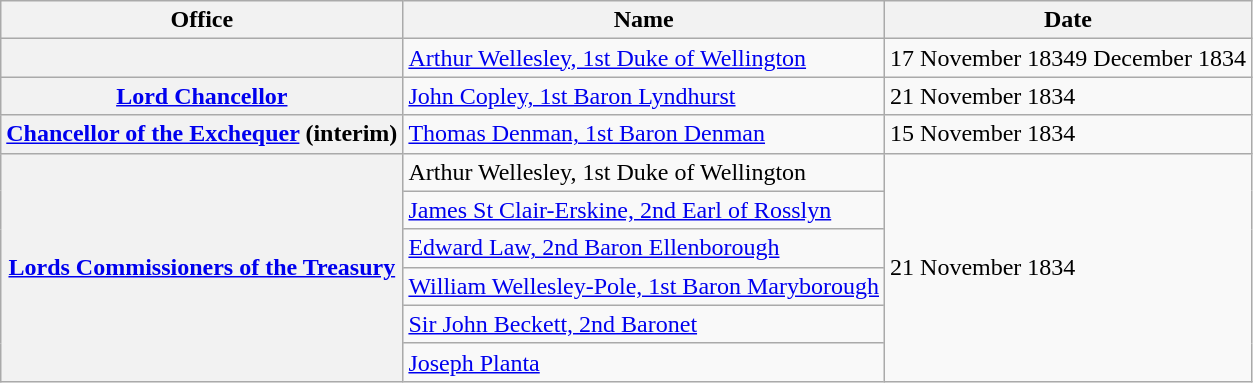<table class="wikitable plainrowheaders">
<tr>
<th>Office</th>
<th>Name</th>
<th>Date</th>
</tr>
<tr>
<th scope=row></th>
<td><a href='#'>Arthur Wellesley, 1st Duke of Wellington</a></td>
<td>17 November 18349 December 1834</td>
</tr>
<tr>
<th scope=row><a href='#'>Lord Chancellor</a></th>
<td><a href='#'>John Copley, 1st Baron Lyndhurst</a></td>
<td>21 November 1834</td>
</tr>
<tr>
<th scope=row><a href='#'>Chancellor of the Exchequer</a> (interim)</th>
<td><a href='#'>Thomas Denman, 1st Baron Denman</a></td>
<td>15 November 1834</td>
</tr>
<tr>
<th scope=row rowspan=6><a href='#'>Lords Commissioners of the Treasury</a></th>
<td>Arthur Wellesley, 1st Duke of Wellington</td>
<td rowspan=6>21 November 1834</td>
</tr>
<tr>
<td><a href='#'>James St Clair-Erskine, 2nd Earl of Rosslyn</a></td>
</tr>
<tr>
<td><a href='#'>Edward Law, 2nd Baron Ellenborough</a></td>
</tr>
<tr>
<td><a href='#'>William Wellesley-Pole, 1st Baron Maryborough</a></td>
</tr>
<tr>
<td><a href='#'>Sir John Beckett, 2nd Baronet</a></td>
</tr>
<tr>
<td><a href='#'>Joseph Planta</a></td>
</tr>
</table>
